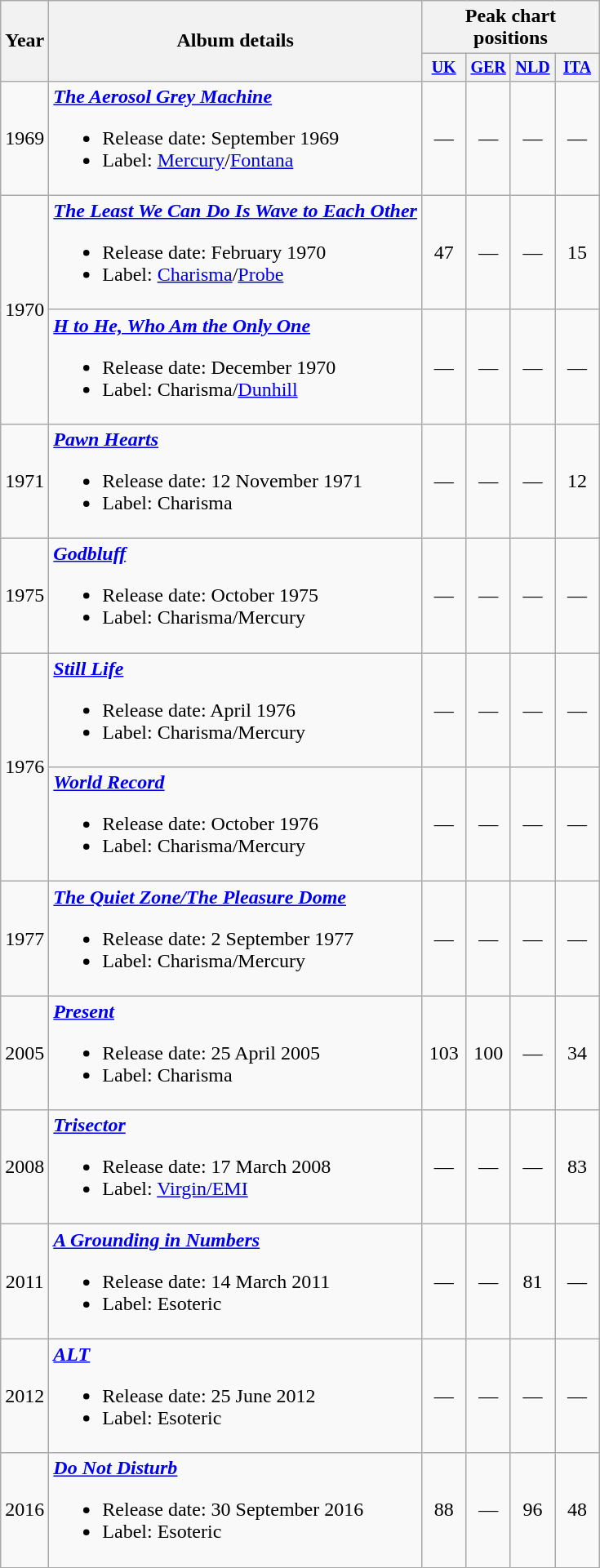<table class="wikitable" style="text-align:center;">
<tr>
<th rowspan="2">Year</th>
<th rowspan="2">Album details</th>
<th colspan="4">Peak chart positions</th>
</tr>
<tr style="font-size:smaller;">
<th width="30"><a href='#'>UK</a><br></th>
<th width="30"><a href='#'>GER</a><br></th>
<th width="30"><a href='#'>NLD</a><br></th>
<th width="30"><a href='#'>ITA</a><br></th>
</tr>
<tr>
<td>1969</td>
<td align="left"><strong><em><a href='#'>The Aerosol Grey Machine</a></em></strong><br><ul><li>Release date: September 1969</li><li>Label: <a href='#'>Mercury</a>/<a href='#'>Fontana</a></li></ul></td>
<td>—</td>
<td>—</td>
<td>—</td>
<td>—</td>
</tr>
<tr>
<td rowspan=2>1970</td>
<td align="left"><strong><em><a href='#'>The Least We Can Do Is Wave to Each Other</a></em></strong><br><ul><li>Release date: February 1970</li><li>Label: <a href='#'>Charisma</a>/<a href='#'>Probe</a></li></ul></td>
<td>47</td>
<td>—</td>
<td>—</td>
<td>15</td>
</tr>
<tr>
<td align="left"><strong><em><a href='#'>H to He, Who Am the Only One</a></em></strong><br><ul><li>Release date: December 1970</li><li>Label: Charisma/<a href='#'>Dunhill</a></li></ul></td>
<td>—</td>
<td>—</td>
<td>—</td>
<td>—</td>
</tr>
<tr>
<td>1971</td>
<td align="left"><strong><em><a href='#'>Pawn Hearts</a></em></strong><br><ul><li>Release date: 12 November 1971</li><li>Label: Charisma</li></ul></td>
<td>—</td>
<td>—</td>
<td>—</td>
<td>12</td>
</tr>
<tr>
<td>1975</td>
<td align="left"><strong><em><a href='#'>Godbluff</a></em></strong><br><ul><li>Release date: October 1975</li><li>Label: Charisma/Mercury</li></ul></td>
<td>—</td>
<td>—</td>
<td>—</td>
<td>—</td>
</tr>
<tr>
<td rowspan=2>1976</td>
<td align="left"><strong><em><a href='#'>Still Life</a></em></strong><br><ul><li>Release date: April 1976</li><li>Label: Charisma/Mercury</li></ul></td>
<td>—</td>
<td>—</td>
<td>—</td>
<td>—</td>
</tr>
<tr>
<td align="left"><strong><em><a href='#'>World Record</a></em></strong><br><ul><li>Release date: October 1976</li><li>Label: Charisma/Mercury</li></ul></td>
<td>—</td>
<td>—</td>
<td>—</td>
<td>—</td>
</tr>
<tr>
<td>1977</td>
<td align="left"><strong><em><a href='#'>The Quiet Zone/The Pleasure Dome</a></em></strong><br><ul><li>Release date: 2 September 1977</li><li>Label: Charisma/Mercury</li></ul></td>
<td>—</td>
<td>—</td>
<td>—</td>
<td>—</td>
</tr>
<tr>
<td>2005</td>
<td align="left"><strong><em><a href='#'>Present</a></em></strong><br><ul><li>Release date: 25 April 2005</li><li>Label: Charisma</li></ul></td>
<td>103</td>
<td>100</td>
<td>—</td>
<td>34</td>
</tr>
<tr>
<td>2008</td>
<td align="left"><strong><em><a href='#'>Trisector</a></em></strong><br><ul><li>Release date: 17 March 2008</li><li>Label: <a href='#'>Virgin/EMI</a></li></ul></td>
<td>—</td>
<td>—</td>
<td>—</td>
<td>83</td>
</tr>
<tr>
<td>2011</td>
<td align="left"><strong><em><a href='#'>A Grounding in Numbers</a></em></strong><br><ul><li>Release date: 14 March 2011</li><li>Label: Esoteric</li></ul></td>
<td>—</td>
<td>—</td>
<td>81</td>
<td>—</td>
</tr>
<tr>
<td>2012</td>
<td align="left"><strong><em><a href='#'>ALT</a></em></strong><br><ul><li>Release date: 25 June 2012</li><li>Label: Esoteric</li></ul></td>
<td>—</td>
<td>—</td>
<td>—</td>
<td>—</td>
</tr>
<tr>
<td>2016</td>
<td align="left"><strong><em><a href='#'>Do Not Disturb</a></em></strong><br><ul><li>Release date: 30 September 2016</li><li>Label: Esoteric</li></ul></td>
<td>88</td>
<td>—</td>
<td>96</td>
<td>48</td>
</tr>
</table>
